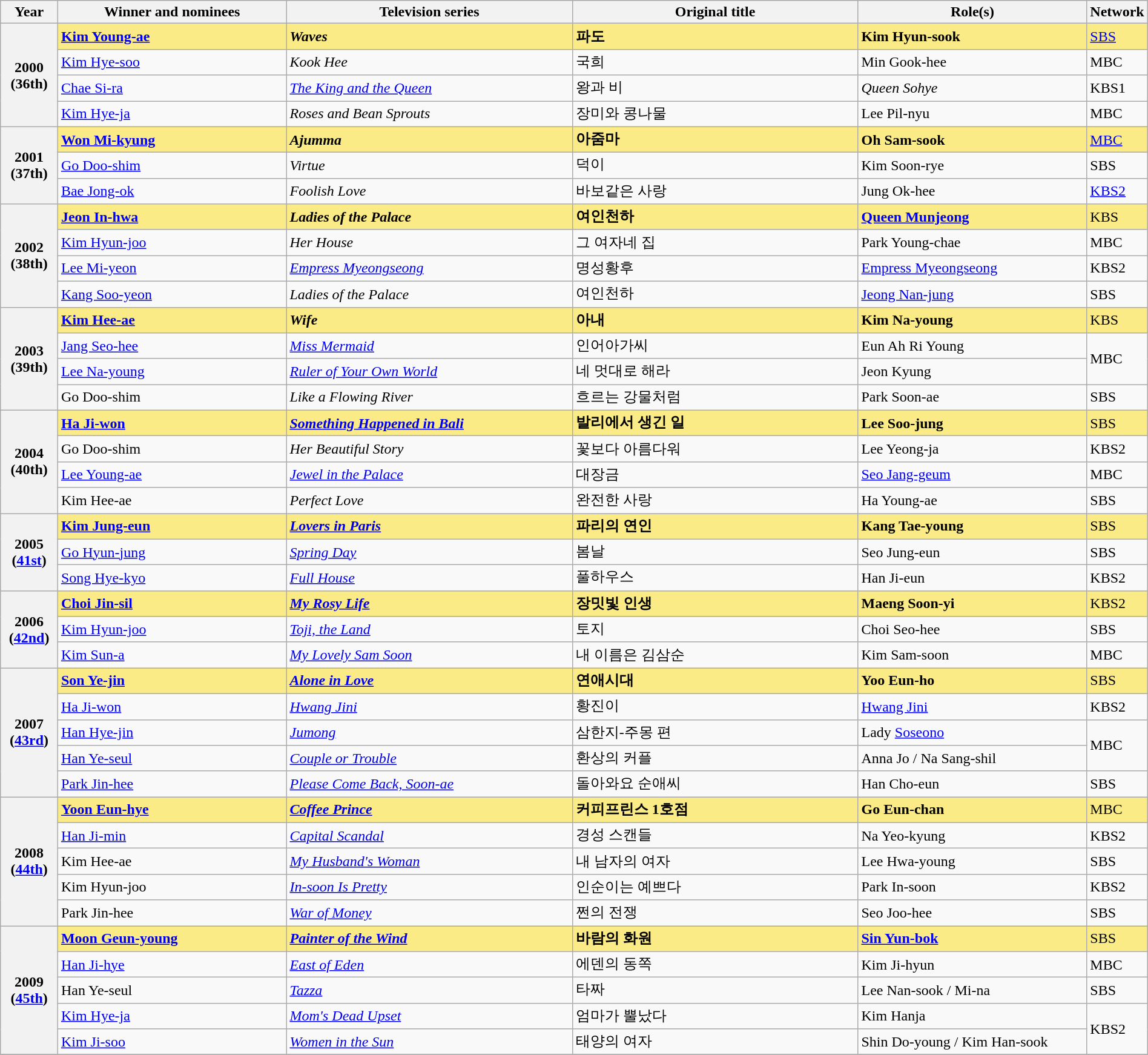<table class="wikitable" style="width:100%;" cellpadding="6">
<tr>
<th style="width:5%;">Year</th>
<th style="width:20%;">Winner and nominees</th>
<th style="width:25%;">Television series</th>
<th style="width:25%;">Original title</th>
<th style="width:20%;">Role(s)</th>
<th style="width:5%;">Network</th>
</tr>
<tr>
<th rowspan="4">2000<br>(36th)</th>
<td style="background:#FAEB86;"><strong><a href='#'>Kim Young-ae</a> </strong></td>
<td style="background:#FAEB86;"><strong><em>Waves</em></strong></td>
<td style="background:#FAEB86;"><strong>파도</strong></td>
<td style="background:#FAEB86;"><strong>Kim Hyun-sook</strong></td>
<td style="background:#FAEB86;"><a href='#'>SBS</a></td>
</tr>
<tr>
<td><a href='#'>Kim Hye-soo</a></td>
<td><em>Kook Hee</em></td>
<td>국희</td>
<td>Min Gook-hee</td>
<td>MBC</td>
</tr>
<tr>
<td><a href='#'>Chae Si-ra</a></td>
<td><em><a href='#'>The King and the Queen</a></em></td>
<td>왕과 비</td>
<td><em>Queen Sohye</em></td>
<td>KBS1</td>
</tr>
<tr>
<td><a href='#'>Kim Hye-ja</a></td>
<td><em>Roses and Bean Sprouts</em></td>
<td>장미와 콩나물</td>
<td>Lee Pil-nyu</td>
<td>MBC</td>
</tr>
<tr>
<th rowspan="3">2001<br>(37th)</th>
<td style="background:#FAEB86;"><strong><a href='#'>Won Mi-kyung</a> </strong></td>
<td style="background:#FAEB86;"><strong><em>Ajumma</em></strong></td>
<td style="background:#FAEB86;"><strong>아줌마</strong></td>
<td style="background:#FAEB86;"><strong>Oh Sam-sook</strong></td>
<td style="background:#FAEB86;"><a href='#'>MBC</a></td>
</tr>
<tr>
<td><a href='#'>Go Doo-shim</a></td>
<td><em>Virtue</em></td>
<td>덕이</td>
<td>Kim Soon-rye</td>
<td>SBS</td>
</tr>
<tr>
<td><a href='#'>Bae Jong-ok</a></td>
<td><em>Foolish Love</em></td>
<td>바보같은 사랑</td>
<td>Jung Ok-hee</td>
<td><a href='#'>KBS2</a></td>
</tr>
<tr>
<th rowspan="4">2002<br>(38th)</th>
<td style="background:#FAEB86;"><strong><a href='#'>Jeon In-hwa</a> </strong></td>
<td style="background:#FAEB86;"><strong><em>Ladies of the Palace</em></strong></td>
<td style="background:#FAEB86;"><strong>여인천하</strong></td>
<td style="background:#FAEB86;"><strong><a href='#'>Queen Munjeong</a></strong></td>
<td style="background:#FAEB86;">KBS</td>
</tr>
<tr>
<td><a href='#'>Kim Hyun-joo</a></td>
<td><em>Her House</em></td>
<td>그 여자네 집</td>
<td>Park Young-chae</td>
<td>MBC</td>
</tr>
<tr>
<td><a href='#'>Lee Mi-yeon</a></td>
<td><em><a href='#'>Empress Myeongseong</a></em></td>
<td>명성황후</td>
<td><a href='#'>Empress Myeongseong</a></td>
<td>KBS2</td>
</tr>
<tr>
<td><a href='#'>Kang Soo-yeon</a></td>
<td><em>Ladies of the Palace</em></td>
<td>여인천하</td>
<td><a href='#'>Jeong Nan-jung</a></td>
<td>SBS</td>
</tr>
<tr>
<th rowspan="4">2003<br>(39th)</th>
<td style="background:#FAEB86;"><strong><a href='#'>Kim Hee-ae</a> </strong></td>
<td style="background:#FAEB86;"><strong><em>Wife</em></strong></td>
<td style="background:#FAEB86;"><strong>아내</strong></td>
<td style="background:#FAEB86;"><strong>Kim Na-young</strong></td>
<td style="background:#FAEB86;">KBS</td>
</tr>
<tr>
<td><a href='#'>Jang Seo-hee</a></td>
<td><em><a href='#'>Miss Mermaid</a></em></td>
<td>인어아가씨</td>
<td>Eun Ah Ri Young</td>
<td rowspan="2">MBC</td>
</tr>
<tr>
<td><a href='#'>Lee Na-young</a></td>
<td><em><a href='#'>Ruler of Your Own World</a></em></td>
<td>네 멋대로 해라</td>
<td>Jeon Kyung</td>
</tr>
<tr>
<td>Go Doo-shim</td>
<td><em>Like a Flowing River</em></td>
<td>흐르는 강물처럼</td>
<td>Park Soon-ae</td>
<td>SBS</td>
</tr>
<tr>
<th rowspan="4">2004<br>(40th)</th>
<td style="background:#FAEB86;"><strong><a href='#'>Ha Ji-won</a> </strong></td>
<td style="background:#FAEB86;"><strong><em><a href='#'>Something Happened in Bali</a></em></strong></td>
<td style="background:#FAEB86;"><strong>발리에서 생긴 일</strong></td>
<td style="background:#FAEB86;"><strong>Lee Soo-jung</strong></td>
<td style="background:#FAEB86;">SBS</td>
</tr>
<tr>
<td>Go Doo-shim</td>
<td><em>Her Beautiful Story</em></td>
<td>꽃보다 아름다워</td>
<td>Lee Yeong-ja</td>
<td>KBS2</td>
</tr>
<tr>
<td><a href='#'>Lee Young-ae</a></td>
<td><em><a href='#'>Jewel in the Palace</a></em></td>
<td>대장금</td>
<td><a href='#'>Seo Jang-geum</a></td>
<td>MBC</td>
</tr>
<tr>
<td>Kim Hee-ae</td>
<td><em>Perfect Love</em></td>
<td>완전한 사랑</td>
<td>Ha Young-ae</td>
<td>SBS</td>
</tr>
<tr>
<th rowspan="3">2005<br>(<a href='#'>41st</a>)</th>
<td style="background:#FAEB86;"><strong><a href='#'>Kim Jung-eun</a> </strong></td>
<td style="background:#FAEB86;"><strong><em><a href='#'>Lovers in Paris</a></em></strong></td>
<td style="background:#FAEB86;"><strong>파리의 연인</strong></td>
<td style="background:#FAEB86;"><strong>Kang Tae-young</strong></td>
<td style="background:#FAEB86;">SBS</td>
</tr>
<tr>
<td><a href='#'>Go Hyun-jung</a></td>
<td><a href='#'><em>Spring Day</em></a></td>
<td>봄날</td>
<td>Seo Jung-eun</td>
<td>SBS</td>
</tr>
<tr>
<td><a href='#'>Song Hye-kyo</a></td>
<td><a href='#'><em>Full House</em></a></td>
<td>풀하우스</td>
<td>Han Ji-eun</td>
<td>KBS2</td>
</tr>
<tr>
<th rowspan="3">2006<br>(<a href='#'>42nd</a>)</th>
<td style="background:#FAEB86;"><strong><a href='#'>Choi Jin-sil</a> </strong></td>
<td style="background:#FAEB86;"><strong><em><a href='#'>My Rosy Life</a></em></strong></td>
<td style="background:#FAEB86;"><strong>장밋빛 인생</strong></td>
<td style="background:#FAEB86;"><strong>Maeng Soon-yi</strong></td>
<td style="background:#FAEB86;">KBS2</td>
</tr>
<tr>
<td><a href='#'>Kim Hyun-joo</a></td>
<td><em><a href='#'>Toji, the Land</a></em></td>
<td>토지</td>
<td>Choi Seo-hee</td>
<td>SBS</td>
</tr>
<tr>
<td><a href='#'>Kim Sun-a</a></td>
<td><em><a href='#'>My Lovely Sam Soon</a></em></td>
<td>내 이름은 김삼순</td>
<td>Kim Sam-soon</td>
<td>MBC</td>
</tr>
<tr>
<th rowspan="5">2007<br>(<a href='#'>43rd</a>)</th>
<td style="background:#FAEB86;"><strong><a href='#'>Son Ye-jin</a> </strong></td>
<td style="background:#FAEB86;"><strong><em><a href='#'>Alone in Love</a></em></strong></td>
<td style="background:#FAEB86;"><strong>연애시대</strong></td>
<td style="background:#FAEB86;"><strong>Yoo Eun-ho</strong></td>
<td style="background:#FAEB86;">SBS</td>
</tr>
<tr>
<td><a href='#'>Ha Ji-won</a></td>
<td><a href='#'><em>Hwang Jini</em></a></td>
<td>황진이</td>
<td><a href='#'>Hwang Jini</a></td>
<td>KBS2</td>
</tr>
<tr>
<td><a href='#'>Han Hye-jin</a></td>
<td><a href='#'><em>Jumong</em></a></td>
<td>삼한지-주몽 편</td>
<td>Lady <a href='#'>Soseono</a></td>
<td rowspan="2">MBC</td>
</tr>
<tr>
<td><a href='#'>Han Ye-seul</a></td>
<td><em><a href='#'>Couple or Trouble</a></em></td>
<td>환상의 커플</td>
<td>Anna Jo / Na Sang-shil</td>
</tr>
<tr>
<td><a href='#'>Park Jin-hee</a></td>
<td><em><a href='#'>Please Come Back, Soon-ae</a></em></td>
<td>돌아와요 순애씨</td>
<td>Han Cho-eun</td>
<td>SBS</td>
</tr>
<tr>
<th rowspan="5">2008<br>(<a href='#'>44th</a>)</th>
<td style="background:#FAEB86;"><strong><a href='#'>Yoon Eun-hye</a> </strong></td>
<td style="background:#FAEB86;"><em><a href='#'><strong>Coffee Prince</strong></a></em></td>
<td style="background:#FAEB86;"><strong>커피프린스 1호점</strong></td>
<td style="background:#FAEB86;"><strong>Go Eun-chan</strong></td>
<td style="background:#FAEB86;">MBC</td>
</tr>
<tr>
<td><a href='#'>Han Ji-min</a></td>
<td><em><a href='#'>Capital Scandal</a></em></td>
<td>경성 스캔들</td>
<td>Na Yeo-kyung</td>
<td>KBS2</td>
</tr>
<tr>
<td>Kim Hee-ae</td>
<td><em><a href='#'>My Husband's Woman</a></em></td>
<td>내 남자의 여자</td>
<td>Lee Hwa-young</td>
<td>SBS</td>
</tr>
<tr>
<td>Kim Hyun-joo</td>
<td><em><a href='#'>In-soon Is Pretty</a></em></td>
<td>인순이는 예쁘다</td>
<td>Park In-soon</td>
<td>KBS2</td>
</tr>
<tr>
<td>Park Jin-hee</td>
<td><em><a href='#'>War of Money</a></em></td>
<td>쩐의 전쟁</td>
<td>Seo Joo-hee</td>
<td>SBS</td>
</tr>
<tr>
<th rowspan="5">2009<br>(<a href='#'>45th</a>)</th>
<td style="background:#FAEB86;"><strong><a href='#'>Moon Geun-young</a> </strong></td>
<td style="background:#FAEB86;"><strong><em><a href='#'>Painter of the Wind</a></em></strong></td>
<td style="background:#FAEB86;"><strong>바람의 화원</strong></td>
<td style="background:#FAEB86;"><strong><a href='#'>Sin Yun-bok</a></strong></td>
<td style="background:#FAEB86;">SBS</td>
</tr>
<tr>
<td><a href='#'>Han Ji-hye</a></td>
<td><a href='#'><em>East of Eden</em></a></td>
<td>에덴의 동쪽</td>
<td>Kim Ji-hyun</td>
<td>MBC</td>
</tr>
<tr>
<td>Han Ye-seul</td>
<td><a href='#'><em>Tazza</em></a></td>
<td>타짜</td>
<td>Lee Nan-sook / Mi-na</td>
<td>SBS</td>
</tr>
<tr>
<td><a href='#'>Kim Hye-ja</a></td>
<td><em><a href='#'>Mom's Dead Upset</a></em></td>
<td>엄마가 뿔났다</td>
<td>Kim Hanja</td>
<td rowspan="2">KBS2</td>
</tr>
<tr>
<td><a href='#'>Kim Ji-soo</a></td>
<td><em><a href='#'>Women in the Sun</a></em></td>
<td>태양의 여자</td>
<td>Shin Do-young / Kim Han-sook</td>
</tr>
<tr>
</tr>
</table>
